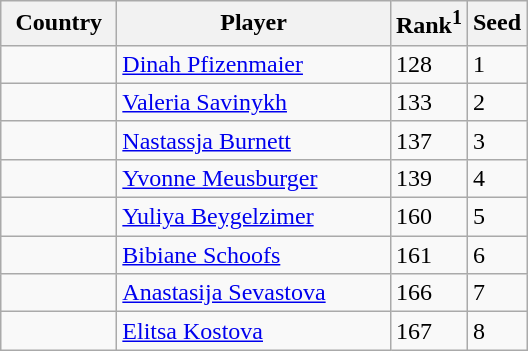<table class="sortable wikitable">
<tr>
<th width="70">Country</th>
<th width="175">Player</th>
<th>Rank<sup>1</sup></th>
<th>Seed</th>
</tr>
<tr>
<td></td>
<td><a href='#'>Dinah Pfizenmaier</a></td>
<td>128</td>
<td>1</td>
</tr>
<tr>
<td></td>
<td><a href='#'>Valeria Savinykh</a></td>
<td>133</td>
<td>2</td>
</tr>
<tr>
<td></td>
<td><a href='#'>Nastassja Burnett</a></td>
<td>137</td>
<td>3</td>
</tr>
<tr>
<td></td>
<td><a href='#'>Yvonne Meusburger</a></td>
<td>139</td>
<td>4</td>
</tr>
<tr>
<td></td>
<td><a href='#'>Yuliya Beygelzimer</a></td>
<td>160</td>
<td>5</td>
</tr>
<tr>
<td></td>
<td><a href='#'>Bibiane Schoofs</a></td>
<td>161</td>
<td>6</td>
</tr>
<tr>
<td></td>
<td><a href='#'>Anastasija Sevastova</a></td>
<td>166</td>
<td>7</td>
</tr>
<tr>
<td></td>
<td><a href='#'>Elitsa Kostova</a></td>
<td>167</td>
<td>8</td>
</tr>
</table>
